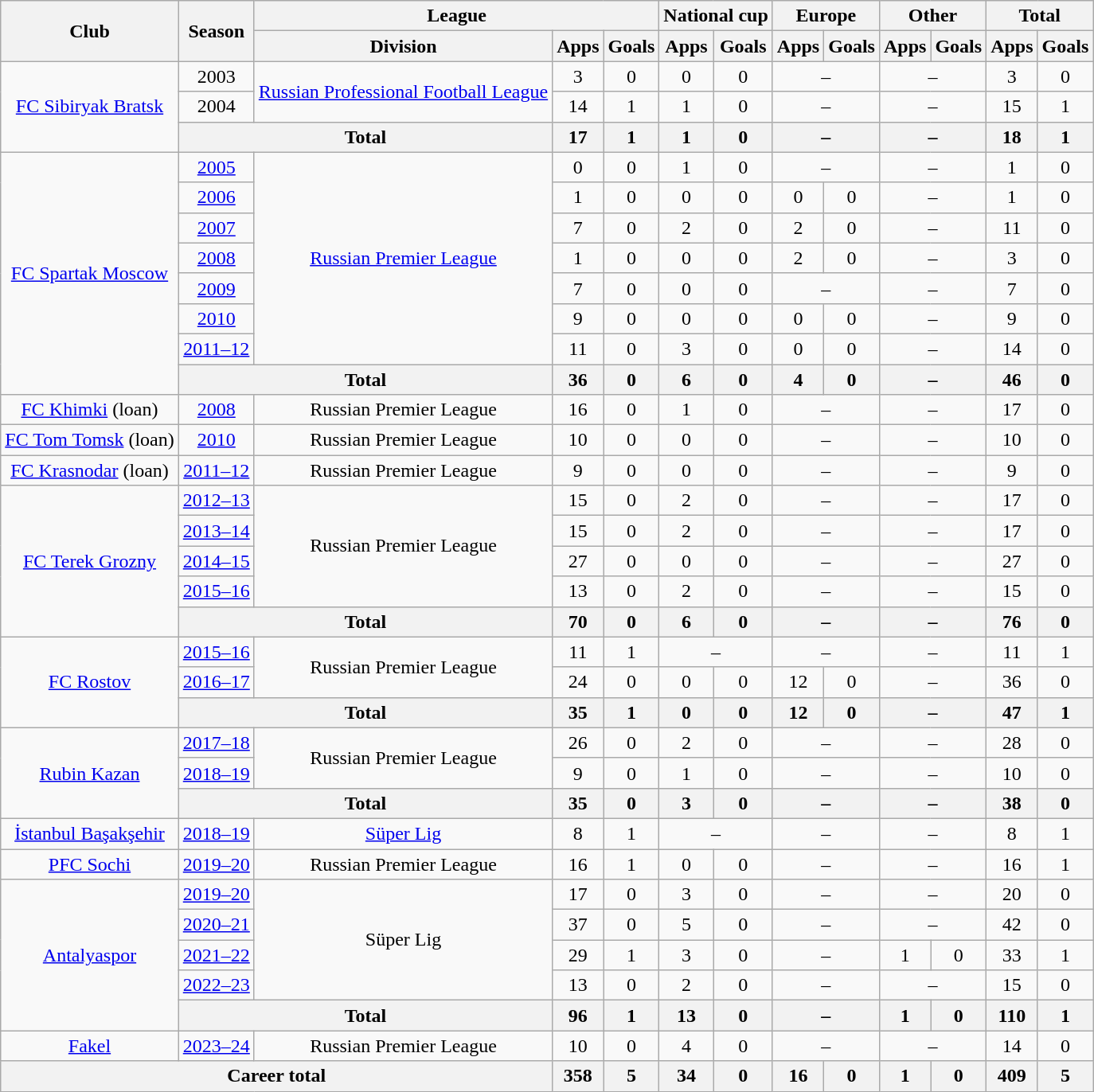<table class="wikitable" style="text-align: center;">
<tr>
<th rowspan=2>Club</th>
<th rowspan=2>Season</th>
<th colspan=3>League</th>
<th colspan=2>National cup</th>
<th colspan=2>Europe</th>
<th colspan=2>Other</th>
<th colspan=2>Total</th>
</tr>
<tr>
<th>Division</th>
<th>Apps</th>
<th>Goals</th>
<th>Apps</th>
<th>Goals</th>
<th>Apps</th>
<th>Goals</th>
<th>Apps</th>
<th>Goals</th>
<th>Apps</th>
<th>Goals</th>
</tr>
<tr>
<td rowspan=3><a href='#'>FC Sibiryak Bratsk</a></td>
<td>2003</td>
<td rowspan=2><a href='#'>Russian Professional Football League</a></td>
<td>3</td>
<td>0</td>
<td>0</td>
<td>0</td>
<td colspan=2>–</td>
<td colspan=2>–</td>
<td>3</td>
<td>0</td>
</tr>
<tr>
<td>2004</td>
<td>14</td>
<td>1</td>
<td>1</td>
<td>0</td>
<td colspan=2>–</td>
<td colspan=2>–</td>
<td>15</td>
<td>1</td>
</tr>
<tr>
<th colspan=2>Total</th>
<th>17</th>
<th>1</th>
<th>1</th>
<th>0</th>
<th colspan=2>–</th>
<th colspan=2>–</th>
<th>18</th>
<th>1</th>
</tr>
<tr>
<td rowspan="8"><a href='#'>FC Spartak Moscow</a></td>
<td><a href='#'>2005</a></td>
<td rowspan="7"><a href='#'>Russian Premier League</a></td>
<td>0</td>
<td>0</td>
<td>1</td>
<td>0</td>
<td colspan=2>–</td>
<td colspan=2>–</td>
<td>1</td>
<td>0</td>
</tr>
<tr>
<td><a href='#'>2006</a></td>
<td>1</td>
<td>0</td>
<td>0</td>
<td>0</td>
<td>0</td>
<td>0</td>
<td colspan=2>–</td>
<td>1</td>
<td>0</td>
</tr>
<tr>
<td><a href='#'>2007</a></td>
<td>7</td>
<td>0</td>
<td>2</td>
<td>0</td>
<td>2</td>
<td>0</td>
<td colspan=2>–</td>
<td>11</td>
<td>0</td>
</tr>
<tr>
<td><a href='#'>2008</a></td>
<td>1</td>
<td>0</td>
<td>0</td>
<td>0</td>
<td>2</td>
<td>0</td>
<td colspan=2>–</td>
<td>3</td>
<td>0</td>
</tr>
<tr>
<td><a href='#'>2009</a></td>
<td>7</td>
<td>0</td>
<td>0</td>
<td>0</td>
<td colspan=2>–</td>
<td colspan=2>–</td>
<td>7</td>
<td>0</td>
</tr>
<tr>
<td><a href='#'>2010</a></td>
<td>9</td>
<td>0</td>
<td>0</td>
<td>0</td>
<td>0</td>
<td>0</td>
<td colspan=2>–</td>
<td>9</td>
<td>0</td>
</tr>
<tr>
<td><a href='#'>2011–12</a></td>
<td>11</td>
<td>0</td>
<td>3</td>
<td>0</td>
<td>0</td>
<td>0</td>
<td colspan=2>–</td>
<td>14</td>
<td>0</td>
</tr>
<tr>
<th colspan="2">Total</th>
<th>36</th>
<th>0</th>
<th>6</th>
<th>0</th>
<th>4</th>
<th>0</th>
<th colspan=2>–</th>
<th>46</th>
<th>0</th>
</tr>
<tr>
<td><a href='#'>FC Khimki</a> (loan)</td>
<td><a href='#'>2008</a></td>
<td>Russian Premier League</td>
<td>16</td>
<td>0</td>
<td>1</td>
<td>0</td>
<td colspan=2>–</td>
<td colspan=2>–</td>
<td>17</td>
<td>0</td>
</tr>
<tr>
<td><a href='#'>FC Tom Tomsk</a> (loan)</td>
<td><a href='#'>2010</a></td>
<td>Russian Premier League</td>
<td>10</td>
<td>0</td>
<td>0</td>
<td>0</td>
<td colspan=2>–</td>
<td colspan=2>–</td>
<td>10</td>
<td>0</td>
</tr>
<tr>
<td><a href='#'>FC Krasnodar</a> (loan)</td>
<td><a href='#'>2011–12</a></td>
<td>Russian Premier League</td>
<td>9</td>
<td>0</td>
<td>0</td>
<td>0</td>
<td colspan=2>–</td>
<td colspan=2>–</td>
<td>9</td>
<td>0</td>
</tr>
<tr>
<td rowspan="5"><a href='#'>FC Terek Grozny</a></td>
<td><a href='#'>2012–13</a></td>
<td rowspan="4">Russian Premier League</td>
<td>15</td>
<td>0</td>
<td>2</td>
<td>0</td>
<td colspan=2>–</td>
<td colspan=2>–</td>
<td>17</td>
<td>0</td>
</tr>
<tr>
<td><a href='#'>2013–14</a></td>
<td>15</td>
<td>0</td>
<td>2</td>
<td>0</td>
<td colspan=2>–</td>
<td colspan=2>–</td>
<td>17</td>
<td>0</td>
</tr>
<tr>
<td><a href='#'>2014–15</a></td>
<td>27</td>
<td>0</td>
<td>0</td>
<td>0</td>
<td colspan=2>–</td>
<td colspan=2>–</td>
<td>27</td>
<td>0</td>
</tr>
<tr>
<td><a href='#'>2015–16</a></td>
<td>13</td>
<td>0</td>
<td>2</td>
<td>0</td>
<td colspan=2>–</td>
<td colspan=2>–</td>
<td>15</td>
<td>0</td>
</tr>
<tr>
<th colspan="2">Total</th>
<th>70</th>
<th>0</th>
<th>6</th>
<th>0</th>
<th colspan=2>–</th>
<th colspan=2>–</th>
<th>76</th>
<th>0</th>
</tr>
<tr>
<td rowspan="3"><a href='#'>FC Rostov</a></td>
<td><a href='#'>2015–16</a></td>
<td rowspan=2>Russian Premier League</td>
<td>11</td>
<td>1</td>
<td colspan=2>–</td>
<td colspan=2>–</td>
<td colspan=2>–</td>
<td>11</td>
<td>1</td>
</tr>
<tr>
<td><a href='#'>2016–17</a></td>
<td>24</td>
<td>0</td>
<td>0</td>
<td>0</td>
<td>12</td>
<td>0</td>
<td colspan=2>–</td>
<td>36</td>
<td>0</td>
</tr>
<tr>
<th colspan="2">Total</th>
<th>35</th>
<th>1</th>
<th>0</th>
<th>0</th>
<th>12</th>
<th>0</th>
<th colspan=2>–</th>
<th>47</th>
<th>1</th>
</tr>
<tr>
<td rowspan="3"><a href='#'>Rubin Kazan</a></td>
<td><a href='#'>2017–18</a></td>
<td rowspan="2">Russian Premier League</td>
<td>26</td>
<td>0</td>
<td>2</td>
<td>0</td>
<td colspan=2>–</td>
<td colspan=2>–</td>
<td>28</td>
<td>0</td>
</tr>
<tr>
<td><a href='#'>2018–19</a></td>
<td>9</td>
<td>0</td>
<td>1</td>
<td>0</td>
<td colspan=2>–</td>
<td colspan=2>–</td>
<td>10</td>
<td>0</td>
</tr>
<tr>
<th colspan=2>Total</th>
<th>35</th>
<th>0</th>
<th>3</th>
<th>0</th>
<th colspan=2>–</th>
<th colspan=2>–</th>
<th>38</th>
<th>0</th>
</tr>
<tr>
<td><a href='#'>İstanbul Başakşehir</a></td>
<td><a href='#'>2018–19</a></td>
<td><a href='#'>Süper Lig</a></td>
<td>8</td>
<td>1</td>
<td colspan=2>–</td>
<td colspan=2>–</td>
<td colspan=2>–</td>
<td>8</td>
<td>1</td>
</tr>
<tr>
<td><a href='#'>PFC Sochi</a></td>
<td><a href='#'>2019–20</a></td>
<td>Russian Premier League</td>
<td>16</td>
<td>1</td>
<td>0</td>
<td>0</td>
<td colspan=2>–</td>
<td colspan=2>–</td>
<td>16</td>
<td>1</td>
</tr>
<tr>
<td rowspan="5"><a href='#'>Antalyaspor</a></td>
<td><a href='#'>2019–20</a></td>
<td rowspan="4">Süper Lig</td>
<td>17</td>
<td>0</td>
<td>3</td>
<td>0</td>
<td colspan=2>–</td>
<td colspan=2>–</td>
<td>20</td>
<td>0</td>
</tr>
<tr>
<td><a href='#'>2020–21</a></td>
<td>37</td>
<td>0</td>
<td>5</td>
<td>0</td>
<td colspan=2>–</td>
<td colspan=2>–</td>
<td>42</td>
<td>0</td>
</tr>
<tr>
<td><a href='#'>2021–22</a></td>
<td>29</td>
<td>1</td>
<td>3</td>
<td>0</td>
<td colspan=2>–</td>
<td>1</td>
<td>0</td>
<td>33</td>
<td>1</td>
</tr>
<tr>
<td><a href='#'>2022–23</a></td>
<td>13</td>
<td>0</td>
<td>2</td>
<td>0</td>
<td colspan=2>–</td>
<td colspan=2>–</td>
<td>15</td>
<td>0</td>
</tr>
<tr>
<th colspan="2">Total</th>
<th>96</th>
<th>1</th>
<th>13</th>
<th>0</th>
<th colspan=2>–</th>
<th>1</th>
<th>0</th>
<th>110</th>
<th>1</th>
</tr>
<tr>
<td><a href='#'>Fakel</a></td>
<td><a href='#'>2023–24</a></td>
<td>Russian Premier League</td>
<td>10</td>
<td>0</td>
<td>4</td>
<td>0</td>
<td colspan=2>–</td>
<td colspan=2>–</td>
<td>14</td>
<td>0</td>
</tr>
<tr>
<th colspan="3">Career total</th>
<th>358</th>
<th>5</th>
<th>34</th>
<th>0</th>
<th>16</th>
<th>0</th>
<th>1</th>
<th>0</th>
<th>409</th>
<th>5</th>
</tr>
</table>
